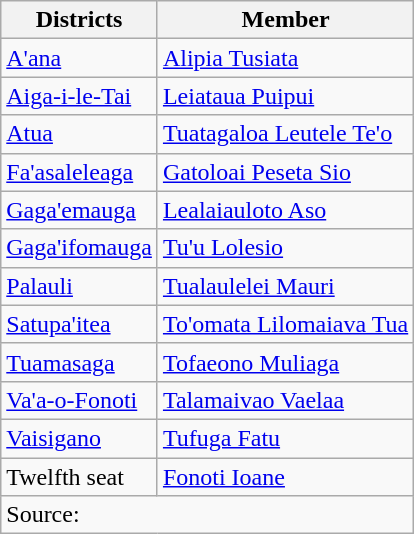<table class=wikitable>
<tr>
<th>Districts</th>
<th>Member</th>
</tr>
<tr>
<td><a href='#'>A'ana</a></td>
<td><a href='#'>Alipia Tusiata</a></td>
</tr>
<tr>
<td><a href='#'>Aiga-i-le-Tai</a></td>
<td><a href='#'>Leiataua Puipui</a></td>
</tr>
<tr>
<td><a href='#'>Atua</a></td>
<td><a href='#'>Tuatagaloa Leutele Te'o</a></td>
</tr>
<tr>
<td><a href='#'>Fa'asaleleaga</a></td>
<td><a href='#'>Gatoloai Peseta Sio</a></td>
</tr>
<tr>
<td><a href='#'>Gaga'emauga</a></td>
<td><a href='#'>Lealaiauloto Aso</a></td>
</tr>
<tr>
<td><a href='#'>Gaga'ifomauga</a></td>
<td><a href='#'>Tu'u Lolesio</a></td>
</tr>
<tr>
<td><a href='#'>Palauli</a></td>
<td><a href='#'>Tualaulelei Mauri</a></td>
</tr>
<tr>
<td><a href='#'>Satupa'itea</a></td>
<td><a href='#'>To'omata Lilomaiava Tua</a></td>
</tr>
<tr>
<td><a href='#'>Tuamasaga</a></td>
<td><a href='#'>Tofaeono Muliaga</a></td>
</tr>
<tr>
<td><a href='#'>Va'a-o-Fonoti</a></td>
<td><a href='#'>Talamaivao Vaelaa</a></td>
</tr>
<tr>
<td><a href='#'>Vaisigano</a></td>
<td><a href='#'>Tufuga Fatu</a></td>
</tr>
<tr>
<td>Twelfth seat</td>
<td><a href='#'>Fonoti Ioane</a></td>
</tr>
<tr>
<td align=left colspan=2>Source: </td>
</tr>
</table>
